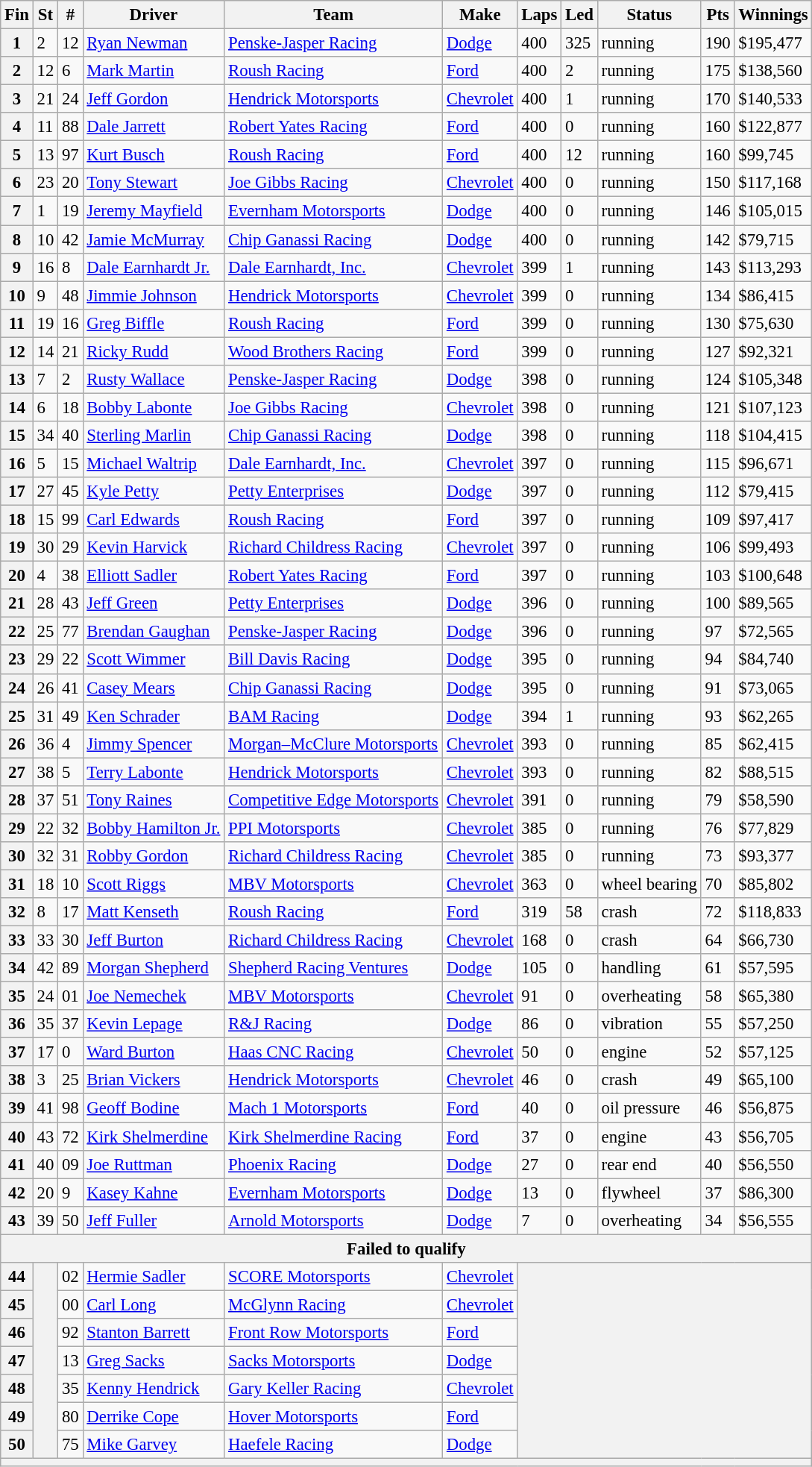<table class="wikitable" style="font-size:95%">
<tr>
<th>Fin</th>
<th>St</th>
<th>#</th>
<th>Driver</th>
<th>Team</th>
<th>Make</th>
<th>Laps</th>
<th>Led</th>
<th>Status</th>
<th>Pts</th>
<th>Winnings</th>
</tr>
<tr>
<th>1</th>
<td>2</td>
<td>12</td>
<td><a href='#'>Ryan Newman</a></td>
<td><a href='#'>Penske-Jasper Racing</a></td>
<td><a href='#'>Dodge</a></td>
<td>400</td>
<td>325</td>
<td>running</td>
<td>190</td>
<td>$195,477</td>
</tr>
<tr>
<th>2</th>
<td>12</td>
<td>6</td>
<td><a href='#'>Mark Martin</a></td>
<td><a href='#'>Roush Racing</a></td>
<td><a href='#'>Ford</a></td>
<td>400</td>
<td>2</td>
<td>running</td>
<td>175</td>
<td>$138,560</td>
</tr>
<tr>
<th>3</th>
<td>21</td>
<td>24</td>
<td><a href='#'>Jeff Gordon</a></td>
<td><a href='#'>Hendrick Motorsports</a></td>
<td><a href='#'>Chevrolet</a></td>
<td>400</td>
<td>1</td>
<td>running</td>
<td>170</td>
<td>$140,533</td>
</tr>
<tr>
<th>4</th>
<td>11</td>
<td>88</td>
<td><a href='#'>Dale Jarrett</a></td>
<td><a href='#'>Robert Yates Racing</a></td>
<td><a href='#'>Ford</a></td>
<td>400</td>
<td>0</td>
<td>running</td>
<td>160</td>
<td>$122,877</td>
</tr>
<tr>
<th>5</th>
<td>13</td>
<td>97</td>
<td><a href='#'>Kurt Busch</a></td>
<td><a href='#'>Roush Racing</a></td>
<td><a href='#'>Ford</a></td>
<td>400</td>
<td>12</td>
<td>running</td>
<td>160</td>
<td>$99,745</td>
</tr>
<tr>
<th>6</th>
<td>23</td>
<td>20</td>
<td><a href='#'>Tony Stewart</a></td>
<td><a href='#'>Joe Gibbs Racing</a></td>
<td><a href='#'>Chevrolet</a></td>
<td>400</td>
<td>0</td>
<td>running</td>
<td>150</td>
<td>$117,168</td>
</tr>
<tr>
<th>7</th>
<td>1</td>
<td>19</td>
<td><a href='#'>Jeremy Mayfield</a></td>
<td><a href='#'>Evernham Motorsports</a></td>
<td><a href='#'>Dodge</a></td>
<td>400</td>
<td>0</td>
<td>running</td>
<td>146</td>
<td>$105,015</td>
</tr>
<tr>
<th>8</th>
<td>10</td>
<td>42</td>
<td><a href='#'>Jamie McMurray</a></td>
<td><a href='#'>Chip Ganassi Racing</a></td>
<td><a href='#'>Dodge</a></td>
<td>400</td>
<td>0</td>
<td>running</td>
<td>142</td>
<td>$79,715</td>
</tr>
<tr>
<th>9</th>
<td>16</td>
<td>8</td>
<td><a href='#'>Dale Earnhardt Jr.</a></td>
<td><a href='#'>Dale Earnhardt, Inc.</a></td>
<td><a href='#'>Chevrolet</a></td>
<td>399</td>
<td>1</td>
<td>running</td>
<td>143</td>
<td>$113,293</td>
</tr>
<tr>
<th>10</th>
<td>9</td>
<td>48</td>
<td><a href='#'>Jimmie Johnson</a></td>
<td><a href='#'>Hendrick Motorsports</a></td>
<td><a href='#'>Chevrolet</a></td>
<td>399</td>
<td>0</td>
<td>running</td>
<td>134</td>
<td>$86,415</td>
</tr>
<tr>
<th>11</th>
<td>19</td>
<td>16</td>
<td><a href='#'>Greg Biffle</a></td>
<td><a href='#'>Roush Racing</a></td>
<td><a href='#'>Ford</a></td>
<td>399</td>
<td>0</td>
<td>running</td>
<td>130</td>
<td>$75,630</td>
</tr>
<tr>
<th>12</th>
<td>14</td>
<td>21</td>
<td><a href='#'>Ricky Rudd</a></td>
<td><a href='#'>Wood Brothers Racing</a></td>
<td><a href='#'>Ford</a></td>
<td>399</td>
<td>0</td>
<td>running</td>
<td>127</td>
<td>$92,321</td>
</tr>
<tr>
<th>13</th>
<td>7</td>
<td>2</td>
<td><a href='#'>Rusty Wallace</a></td>
<td><a href='#'>Penske-Jasper Racing</a></td>
<td><a href='#'>Dodge</a></td>
<td>398</td>
<td>0</td>
<td>running</td>
<td>124</td>
<td>$105,348</td>
</tr>
<tr>
<th>14</th>
<td>6</td>
<td>18</td>
<td><a href='#'>Bobby Labonte</a></td>
<td><a href='#'>Joe Gibbs Racing</a></td>
<td><a href='#'>Chevrolet</a></td>
<td>398</td>
<td>0</td>
<td>running</td>
<td>121</td>
<td>$107,123</td>
</tr>
<tr>
<th>15</th>
<td>34</td>
<td>40</td>
<td><a href='#'>Sterling Marlin</a></td>
<td><a href='#'>Chip Ganassi Racing</a></td>
<td><a href='#'>Dodge</a></td>
<td>398</td>
<td>0</td>
<td>running</td>
<td>118</td>
<td>$104,415</td>
</tr>
<tr>
<th>16</th>
<td>5</td>
<td>15</td>
<td><a href='#'>Michael Waltrip</a></td>
<td><a href='#'>Dale Earnhardt, Inc.</a></td>
<td><a href='#'>Chevrolet</a></td>
<td>397</td>
<td>0</td>
<td>running</td>
<td>115</td>
<td>$96,671</td>
</tr>
<tr>
<th>17</th>
<td>27</td>
<td>45</td>
<td><a href='#'>Kyle Petty</a></td>
<td><a href='#'>Petty Enterprises</a></td>
<td><a href='#'>Dodge</a></td>
<td>397</td>
<td>0</td>
<td>running</td>
<td>112</td>
<td>$79,415</td>
</tr>
<tr>
<th>18</th>
<td>15</td>
<td>99</td>
<td><a href='#'>Carl Edwards</a></td>
<td><a href='#'>Roush Racing</a></td>
<td><a href='#'>Ford</a></td>
<td>397</td>
<td>0</td>
<td>running</td>
<td>109</td>
<td>$97,417</td>
</tr>
<tr>
<th>19</th>
<td>30</td>
<td>29</td>
<td><a href='#'>Kevin Harvick</a></td>
<td><a href='#'>Richard Childress Racing</a></td>
<td><a href='#'>Chevrolet</a></td>
<td>397</td>
<td>0</td>
<td>running</td>
<td>106</td>
<td>$99,493</td>
</tr>
<tr>
<th>20</th>
<td>4</td>
<td>38</td>
<td><a href='#'>Elliott Sadler</a></td>
<td><a href='#'>Robert Yates Racing</a></td>
<td><a href='#'>Ford</a></td>
<td>397</td>
<td>0</td>
<td>running</td>
<td>103</td>
<td>$100,648</td>
</tr>
<tr>
<th>21</th>
<td>28</td>
<td>43</td>
<td><a href='#'>Jeff Green</a></td>
<td><a href='#'>Petty Enterprises</a></td>
<td><a href='#'>Dodge</a></td>
<td>396</td>
<td>0</td>
<td>running</td>
<td>100</td>
<td>$89,565</td>
</tr>
<tr>
<th>22</th>
<td>25</td>
<td>77</td>
<td><a href='#'>Brendan Gaughan</a></td>
<td><a href='#'>Penske-Jasper Racing</a></td>
<td><a href='#'>Dodge</a></td>
<td>396</td>
<td>0</td>
<td>running</td>
<td>97</td>
<td>$72,565</td>
</tr>
<tr>
<th>23</th>
<td>29</td>
<td>22</td>
<td><a href='#'>Scott Wimmer</a></td>
<td><a href='#'>Bill Davis Racing</a></td>
<td><a href='#'>Dodge</a></td>
<td>395</td>
<td>0</td>
<td>running</td>
<td>94</td>
<td>$84,740</td>
</tr>
<tr>
<th>24</th>
<td>26</td>
<td>41</td>
<td><a href='#'>Casey Mears</a></td>
<td><a href='#'>Chip Ganassi Racing</a></td>
<td><a href='#'>Dodge</a></td>
<td>395</td>
<td>0</td>
<td>running</td>
<td>91</td>
<td>$73,065</td>
</tr>
<tr>
<th>25</th>
<td>31</td>
<td>49</td>
<td><a href='#'>Ken Schrader</a></td>
<td><a href='#'>BAM Racing</a></td>
<td><a href='#'>Dodge</a></td>
<td>394</td>
<td>1</td>
<td>running</td>
<td>93</td>
<td>$62,265</td>
</tr>
<tr>
<th>26</th>
<td>36</td>
<td>4</td>
<td><a href='#'>Jimmy Spencer</a></td>
<td><a href='#'>Morgan–McClure Motorsports</a></td>
<td><a href='#'>Chevrolet</a></td>
<td>393</td>
<td>0</td>
<td>running</td>
<td>85</td>
<td>$62,415</td>
</tr>
<tr>
<th>27</th>
<td>38</td>
<td>5</td>
<td><a href='#'>Terry Labonte</a></td>
<td><a href='#'>Hendrick Motorsports</a></td>
<td><a href='#'>Chevrolet</a></td>
<td>393</td>
<td>0</td>
<td>running</td>
<td>82</td>
<td>$88,515</td>
</tr>
<tr>
<th>28</th>
<td>37</td>
<td>51</td>
<td><a href='#'>Tony Raines</a></td>
<td><a href='#'>Competitive Edge Motorsports</a></td>
<td><a href='#'>Chevrolet</a></td>
<td>391</td>
<td>0</td>
<td>running</td>
<td>79</td>
<td>$58,590</td>
</tr>
<tr>
<th>29</th>
<td>22</td>
<td>32</td>
<td><a href='#'>Bobby Hamilton Jr.</a></td>
<td><a href='#'>PPI Motorsports</a></td>
<td><a href='#'>Chevrolet</a></td>
<td>385</td>
<td>0</td>
<td>running</td>
<td>76</td>
<td>$77,829</td>
</tr>
<tr>
<th>30</th>
<td>32</td>
<td>31</td>
<td><a href='#'>Robby Gordon</a></td>
<td><a href='#'>Richard Childress Racing</a></td>
<td><a href='#'>Chevrolet</a></td>
<td>385</td>
<td>0</td>
<td>running</td>
<td>73</td>
<td>$93,377</td>
</tr>
<tr>
<th>31</th>
<td>18</td>
<td>10</td>
<td><a href='#'>Scott Riggs</a></td>
<td><a href='#'>MBV Motorsports</a></td>
<td><a href='#'>Chevrolet</a></td>
<td>363</td>
<td>0</td>
<td>wheel bearing</td>
<td>70</td>
<td>$85,802</td>
</tr>
<tr>
<th>32</th>
<td>8</td>
<td>17</td>
<td><a href='#'>Matt Kenseth</a></td>
<td><a href='#'>Roush Racing</a></td>
<td><a href='#'>Ford</a></td>
<td>319</td>
<td>58</td>
<td>crash</td>
<td>72</td>
<td>$118,833</td>
</tr>
<tr>
<th>33</th>
<td>33</td>
<td>30</td>
<td><a href='#'>Jeff Burton</a></td>
<td><a href='#'>Richard Childress Racing</a></td>
<td><a href='#'>Chevrolet</a></td>
<td>168</td>
<td>0</td>
<td>crash</td>
<td>64</td>
<td>$66,730</td>
</tr>
<tr>
<th>34</th>
<td>42</td>
<td>89</td>
<td><a href='#'>Morgan Shepherd</a></td>
<td><a href='#'>Shepherd Racing Ventures</a></td>
<td><a href='#'>Dodge</a></td>
<td>105</td>
<td>0</td>
<td>handling</td>
<td>61</td>
<td>$57,595</td>
</tr>
<tr>
<th>35</th>
<td>24</td>
<td>01</td>
<td><a href='#'>Joe Nemechek</a></td>
<td><a href='#'>MBV Motorsports</a></td>
<td><a href='#'>Chevrolet</a></td>
<td>91</td>
<td>0</td>
<td>overheating</td>
<td>58</td>
<td>$65,380</td>
</tr>
<tr>
<th>36</th>
<td>35</td>
<td>37</td>
<td><a href='#'>Kevin Lepage</a></td>
<td><a href='#'>R&J Racing</a></td>
<td><a href='#'>Dodge</a></td>
<td>86</td>
<td>0</td>
<td>vibration</td>
<td>55</td>
<td>$57,250</td>
</tr>
<tr>
<th>37</th>
<td>17</td>
<td>0</td>
<td><a href='#'>Ward Burton</a></td>
<td><a href='#'>Haas CNC Racing</a></td>
<td><a href='#'>Chevrolet</a></td>
<td>50</td>
<td>0</td>
<td>engine</td>
<td>52</td>
<td>$57,125</td>
</tr>
<tr>
<th>38</th>
<td>3</td>
<td>25</td>
<td><a href='#'>Brian Vickers</a></td>
<td><a href='#'>Hendrick Motorsports</a></td>
<td><a href='#'>Chevrolet</a></td>
<td>46</td>
<td>0</td>
<td>crash</td>
<td>49</td>
<td>$65,100</td>
</tr>
<tr>
<th>39</th>
<td>41</td>
<td>98</td>
<td><a href='#'>Geoff Bodine</a></td>
<td><a href='#'>Mach 1 Motorsports</a></td>
<td><a href='#'>Ford</a></td>
<td>40</td>
<td>0</td>
<td>oil pressure</td>
<td>46</td>
<td>$56,875</td>
</tr>
<tr>
<th>40</th>
<td>43</td>
<td>72</td>
<td><a href='#'>Kirk Shelmerdine</a></td>
<td><a href='#'>Kirk Shelmerdine Racing</a></td>
<td><a href='#'>Ford</a></td>
<td>37</td>
<td>0</td>
<td>engine</td>
<td>43</td>
<td>$56,705</td>
</tr>
<tr>
<th>41</th>
<td>40</td>
<td>09</td>
<td><a href='#'>Joe Ruttman</a></td>
<td><a href='#'>Phoenix Racing</a></td>
<td><a href='#'>Dodge</a></td>
<td>27</td>
<td>0</td>
<td>rear end</td>
<td>40</td>
<td>$56,550</td>
</tr>
<tr>
<th>42</th>
<td>20</td>
<td>9</td>
<td><a href='#'>Kasey Kahne</a></td>
<td><a href='#'>Evernham Motorsports</a></td>
<td><a href='#'>Dodge</a></td>
<td>13</td>
<td>0</td>
<td>flywheel</td>
<td>37</td>
<td>$86,300</td>
</tr>
<tr>
<th>43</th>
<td>39</td>
<td>50</td>
<td><a href='#'>Jeff Fuller</a></td>
<td><a href='#'>Arnold Motorsports</a></td>
<td><a href='#'>Dodge</a></td>
<td>7</td>
<td>0</td>
<td>overheating</td>
<td>34</td>
<td>$56,555</td>
</tr>
<tr>
<th colspan="11">Failed to qualify</th>
</tr>
<tr>
<th>44</th>
<th rowspan="7"></th>
<td>02</td>
<td><a href='#'>Hermie Sadler</a></td>
<td><a href='#'>SCORE Motorsports</a></td>
<td><a href='#'>Chevrolet</a></td>
<th colspan="5" rowspan="7"></th>
</tr>
<tr>
<th>45</th>
<td>00</td>
<td><a href='#'>Carl Long</a></td>
<td><a href='#'>McGlynn Racing</a></td>
<td><a href='#'>Chevrolet</a></td>
</tr>
<tr>
<th>46</th>
<td>92</td>
<td><a href='#'>Stanton Barrett</a></td>
<td><a href='#'>Front Row Motorsports</a></td>
<td><a href='#'>Ford</a></td>
</tr>
<tr>
<th>47</th>
<td>13</td>
<td><a href='#'>Greg Sacks</a></td>
<td><a href='#'>Sacks Motorsports</a></td>
<td><a href='#'>Dodge</a></td>
</tr>
<tr>
<th>48</th>
<td>35</td>
<td><a href='#'>Kenny Hendrick</a></td>
<td><a href='#'>Gary Keller Racing</a></td>
<td><a href='#'>Chevrolet</a></td>
</tr>
<tr>
<th>49</th>
<td>80</td>
<td><a href='#'>Derrike Cope</a></td>
<td><a href='#'>Hover Motorsports</a></td>
<td><a href='#'>Ford</a></td>
</tr>
<tr>
<th>50</th>
<td>75</td>
<td><a href='#'>Mike Garvey</a></td>
<td><a href='#'>Haefele Racing</a></td>
<td><a href='#'>Dodge</a></td>
</tr>
<tr>
<th colspan="11"></th>
</tr>
</table>
